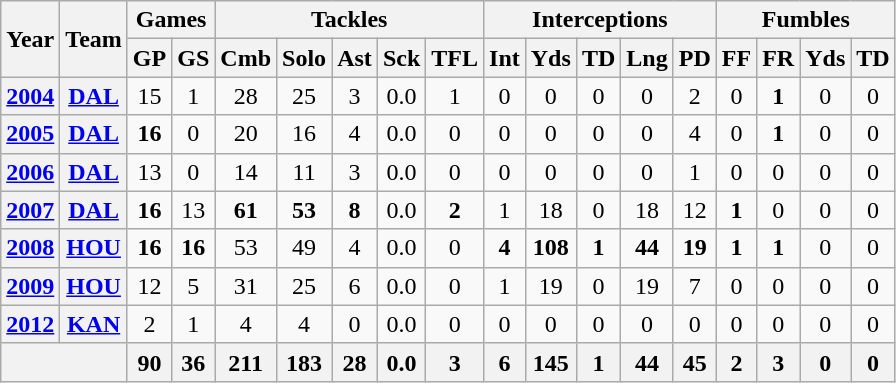<table class="wikitable" style="text-align:center">
<tr>
<th rowspan="2">Year</th>
<th rowspan="2">Team</th>
<th colspan="2">Games</th>
<th colspan="5">Tackles</th>
<th colspan="5">Interceptions</th>
<th colspan="4">Fumbles</th>
</tr>
<tr>
<th>GP</th>
<th>GS</th>
<th>Cmb</th>
<th>Solo</th>
<th>Ast</th>
<th>Sck</th>
<th>TFL</th>
<th>Int</th>
<th>Yds</th>
<th>TD</th>
<th>Lng</th>
<th>PD</th>
<th>FF</th>
<th>FR</th>
<th>Yds</th>
<th>TD</th>
</tr>
<tr>
<th><a href='#'>2004</a></th>
<th><a href='#'>DAL</a></th>
<td>15</td>
<td>1</td>
<td>28</td>
<td>25</td>
<td>3</td>
<td>0.0</td>
<td>1</td>
<td>0</td>
<td>0</td>
<td>0</td>
<td>0</td>
<td>2</td>
<td>0</td>
<td><strong>1</strong></td>
<td>0</td>
<td>0</td>
</tr>
<tr>
<th><a href='#'>2005</a></th>
<th><a href='#'>DAL</a></th>
<td><strong>16</strong></td>
<td>0</td>
<td>20</td>
<td>16</td>
<td>4</td>
<td>0.0</td>
<td>0</td>
<td>0</td>
<td>0</td>
<td>0</td>
<td>0</td>
<td>4</td>
<td>0</td>
<td><strong>1</strong></td>
<td>0</td>
<td>0</td>
</tr>
<tr>
<th><a href='#'>2006</a></th>
<th><a href='#'>DAL</a></th>
<td>13</td>
<td>0</td>
<td>14</td>
<td>11</td>
<td>3</td>
<td>0.0</td>
<td>0</td>
<td>0</td>
<td>0</td>
<td>0</td>
<td>0</td>
<td>1</td>
<td>0</td>
<td>0</td>
<td>0</td>
<td>0</td>
</tr>
<tr>
<th><a href='#'>2007</a></th>
<th><a href='#'>DAL</a></th>
<td><strong>16</strong></td>
<td>13</td>
<td><strong>61</strong></td>
<td><strong>53</strong></td>
<td><strong>8</strong></td>
<td>0.0</td>
<td><strong>2</strong></td>
<td>1</td>
<td>18</td>
<td>0</td>
<td>18</td>
<td>12</td>
<td><strong>1</strong></td>
<td>0</td>
<td>0</td>
<td>0</td>
</tr>
<tr>
<th><a href='#'>2008</a></th>
<th><a href='#'>HOU</a></th>
<td><strong>16</strong></td>
<td><strong>16</strong></td>
<td>53</td>
<td>49</td>
<td>4</td>
<td>0.0</td>
<td>0</td>
<td><strong>4</strong></td>
<td><strong>108</strong></td>
<td><strong>1</strong></td>
<td><strong>44</strong></td>
<td><strong>19</strong></td>
<td><strong>1</strong></td>
<td><strong>1</strong></td>
<td>0</td>
<td>0</td>
</tr>
<tr>
<th><a href='#'>2009</a></th>
<th><a href='#'>HOU</a></th>
<td>12</td>
<td>5</td>
<td>31</td>
<td>25</td>
<td>6</td>
<td>0.0</td>
<td>0</td>
<td>1</td>
<td>19</td>
<td>0</td>
<td>19</td>
<td>7</td>
<td>0</td>
<td>0</td>
<td>0</td>
<td>0</td>
</tr>
<tr>
<th><a href='#'>2012</a></th>
<th><a href='#'>KAN</a></th>
<td>2</td>
<td>1</td>
<td>4</td>
<td>4</td>
<td>0</td>
<td>0.0</td>
<td>0</td>
<td>0</td>
<td>0</td>
<td>0</td>
<td>0</td>
<td>0</td>
<td>0</td>
<td>0</td>
<td>0</td>
<td>0</td>
</tr>
<tr>
<th colspan="2"></th>
<th>90</th>
<th>36</th>
<th>211</th>
<th>183</th>
<th>28</th>
<th>0.0</th>
<th>3</th>
<th>6</th>
<th>145</th>
<th>1</th>
<th>44</th>
<th>45</th>
<th>2</th>
<th>3</th>
<th>0</th>
<th>0</th>
</tr>
</table>
